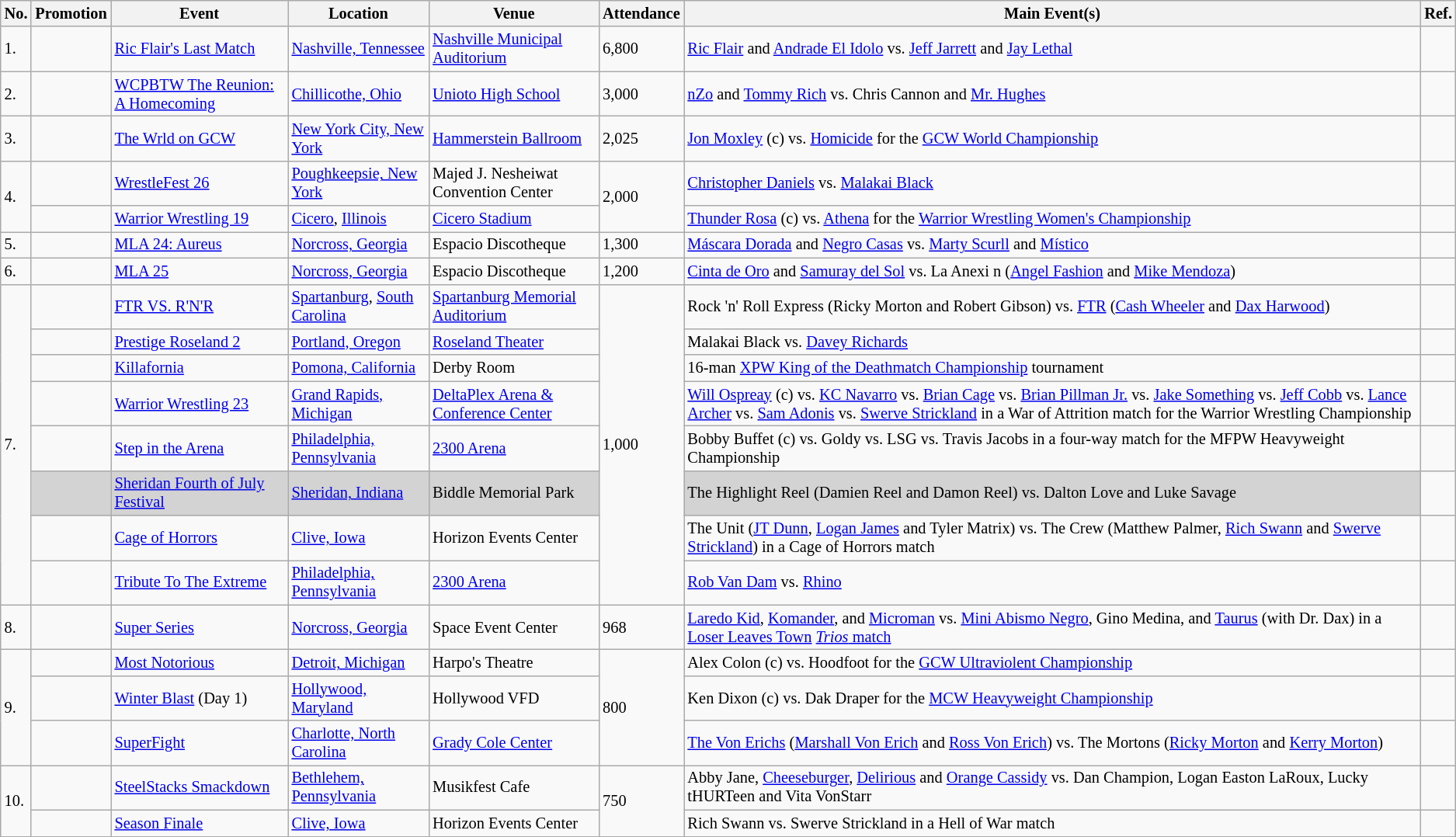<table class="wikitable sortable" style="font-size:85%;">
<tr>
<th>No.</th>
<th>Promotion</th>
<th>Event</th>
<th>Location</th>
<th>Venue</th>
<th>Attendance</th>
<th class=unsortable>Main Event(s)</th>
<th class=unsortable>Ref.</th>
</tr>
<tr>
<td>1.</td>
<td></td>
<td><a href='#'>Ric Flair's Last Match</a> <br> </td>
<td><a href='#'>Nashville, Tennessee</a></td>
<td><a href='#'>Nashville Municipal Auditorium</a></td>
<td>6,800</td>
<td><a href='#'>Ric Flair</a> and <a href='#'>Andrade El Idolo</a> vs. <a href='#'>Jeff Jarrett</a> and <a href='#'>Jay Lethal</a></td>
<td></td>
</tr>
<tr>
<td>2.</td>
<td></td>
<td><a href='#'>WCPBTW The Reunion: A Homecoming</a> <br> </td>
<td><a href='#'>Chillicothe, Ohio</a></td>
<td><a href='#'>Unioto High School</a></td>
<td>3,000</td>
<td><a href='#'>nZo</a> and <a href='#'>Tommy Rich</a> vs. Chris Cannon and <a href='#'>Mr. Hughes</a></td>
<td></td>
</tr>
<tr>
<td>3.</td>
<td></td>
<td><a href='#'>The Wrld on GCW</a> <br> </td>
<td><a href='#'>New York City, New York</a></td>
<td><a href='#'>Hammerstein Ballroom</a></td>
<td>2,025</td>
<td><a href='#'>Jon Moxley</a> (c) vs. <a href='#'>Homicide</a> for the <a href='#'>GCW World Championship</a></td>
<td></td>
</tr>
<tr>
<td rowspan=2>4.</td>
<td></td>
<td><a href='#'>WrestleFest 26</a> <br> </td>
<td><a href='#'>Poughkeepsie, New York</a></td>
<td>Majed J. Nesheiwat Convention Center</td>
<td rowspan=2>2,000</td>
<td><a href='#'>Christopher Daniels</a> vs. <a href='#'>Malakai Black</a></td>
<td></td>
</tr>
<tr>
<td></td>
<td><a href='#'>Warrior Wrestling 19</a> <br> </td>
<td><a href='#'>Cicero</a>, <a href='#'>Illinois</a></td>
<td><a href='#'>Cicero Stadium</a></td>
<td><a href='#'>Thunder Rosa</a> (c) vs. <a href='#'>Athena</a> for the <a href='#'>Warrior Wrestling Women's Championship</a></td>
<td></td>
</tr>
<tr>
<td>5.</td>
<td></td>
<td><a href='#'>MLA 24: Aureus</a> <br> </td>
<td><a href='#'>Norcross, Georgia</a></td>
<td>Espacio Discotheque</td>
<td>1,300</td>
<td><a href='#'>Máscara Dorada</a> and <a href='#'>Negro Casas</a> vs. <a href='#'>Marty Scurll</a> and <a href='#'>Místico</a></td>
<td></td>
</tr>
<tr>
<td>6.</td>
<td></td>
<td><a href='#'>MLA 25</a> <br> </td>
<td><a href='#'>Norcross, Georgia</a></td>
<td>Espacio Discotheque</td>
<td>1,200</td>
<td><a href='#'>Cinta de Oro</a> and <a href='#'>Samuray del Sol</a> vs. La Anexi n (<a href='#'>Angel Fashion</a> and <a href='#'>Mike Mendoza</a>)</td>
<td></td>
</tr>
<tr>
<td rowspan=8>7.</td>
<td></td>
<td><a href='#'>FTR VS. R'N'R</a> <br> </td>
<td><a href='#'>Spartanburg</a>, <a href='#'>South Carolina</a></td>
<td><a href='#'>Spartanburg Memorial Auditorium</a></td>
<td rowspan=8>1,000</td>
<td>Rock 'n' Roll Express (Ricky Morton and Robert Gibson) vs. <a href='#'>FTR</a> (<a href='#'>Cash Wheeler</a> and <a href='#'>Dax Harwood</a>)</td>
<td></td>
</tr>
<tr>
<td></td>
<td><a href='#'>Prestige Roseland 2</a> <br> </td>
<td><a href='#'>Portland, Oregon</a></td>
<td><a href='#'>Roseland Theater</a></td>
<td>Malakai Black vs. <a href='#'>Davey Richards</a></td>
<td></td>
</tr>
<tr>
<td></td>
<td><a href='#'>Killafornia</a> <br> </td>
<td><a href='#'>Pomona, California</a></td>
<td>Derby Room</td>
<td>16-man <a href='#'>XPW King of the Deathmatch Championship</a> tournament</td>
<td></td>
</tr>
<tr>
<td></td>
<td><a href='#'>Warrior Wrestling 23</a> <br> </td>
<td><a href='#'>Grand Rapids, Michigan</a></td>
<td><a href='#'>DeltaPlex Arena & Conference Center</a></td>
<td><a href='#'>Will Ospreay</a> (c) vs. <a href='#'>KC Navarro</a> vs. <a href='#'>Brian Cage</a> vs. <a href='#'>Brian Pillman Jr.</a> vs. <a href='#'>Jake Something</a> vs. <a href='#'>Jeff Cobb</a> vs. <a href='#'>Lance Archer</a> vs. <a href='#'>Sam Adonis</a> vs. <a href='#'>Swerve Strickland</a> in a War of Attrition match for the Warrior Wrestling Championship</td>
<td></td>
</tr>
<tr>
<td></td>
<td><a href='#'>Step in the Arena</a> <br> </td>
<td><a href='#'>Philadelphia, Pennsylvania</a></td>
<td><a href='#'>2300 Arena</a></td>
<td>Bobby Buffet (c) vs. Goldy vs. LSG vs. Travis Jacobs in a four-way match for the MFPW Heavyweight Championship</td>
<td></td>
</tr>
<tr>
<td bgcolor=lightgrey></td>
<td bgcolor=lightgrey><a href='#'>Sheridan Fourth of July Festival</a> <br> </td>
<td bgcolor=lightgrey><a href='#'>Sheridan, Indiana</a></td>
<td bgcolor=lightgrey>Biddle Memorial Park</td>
<td bgcolor=lightgrey>The Highlight Reel (Damien Reel and Damon Reel) vs. Dalton Love and Luke Savage</td>
<td></td>
</tr>
<tr>
<td></td>
<td><a href='#'>Cage of Horrors</a> <br> </td>
<td><a href='#'>Clive, Iowa</a></td>
<td>Horizon Events Center</td>
<td>The Unit (<a href='#'>JT Dunn</a>, <a href='#'>Logan James</a> and Tyler Matrix) vs. The Crew (Matthew Palmer, <a href='#'>Rich Swann</a> and <a href='#'>Swerve Strickland</a>) in a Cage of Horrors match</td>
<td></td>
</tr>
<tr>
<td></td>
<td><a href='#'>Tribute To The Extreme</a> <br> </td>
<td><a href='#'>Philadelphia, Pennsylvania</a></td>
<td><a href='#'>2300 Arena</a></td>
<td><a href='#'>Rob Van Dam</a> vs. <a href='#'>Rhino</a></td>
<td></td>
</tr>
<tr>
<td>8.</td>
<td></td>
<td><a href='#'>Super Series</a> <br> </td>
<td><a href='#'>Norcross, Georgia</a></td>
<td>Space Event Center</td>
<td>968</td>
<td><a href='#'>Laredo Kid</a>, <a href='#'>Komander</a>, and <a href='#'>Microman</a> vs. <a href='#'>Mini Abismo Negro</a>, Gino Medina, and <a href='#'>Taurus</a> (with Dr. Dax) in a <a href='#'>Loser Leaves Town</a> <a href='#'><em>Trios</em> match</a></td>
<td></td>
</tr>
<tr>
<td rowspan=3>9.</td>
<td></td>
<td><a href='#'>Most Notorious</a> <br> </td>
<td><a href='#'>Detroit, Michigan</a></td>
<td>Harpo's Theatre</td>
<td rowspan=3>800</td>
<td>Alex Colon (c) vs. Hoodfoot for the <a href='#'>GCW Ultraviolent Championship</a></td>
<td></td>
</tr>
<tr>
<td></td>
<td><a href='#'>Winter Blast</a> (Day 1) <br> </td>
<td><a href='#'>Hollywood, Maryland</a></td>
<td>Hollywood VFD</td>
<td>Ken Dixon (c) vs. Dak Draper for the <a href='#'>MCW Heavyweight Championship</a></td>
<td></td>
</tr>
<tr>
<td></td>
<td><a href='#'>SuperFight</a> <br> </td>
<td><a href='#'>Charlotte, North Carolina</a></td>
<td><a href='#'>Grady Cole Center</a></td>
<td><a href='#'>The Von Erichs</a> (<a href='#'>Marshall Von Erich</a> and <a href='#'>Ross Von Erich</a>) vs. The Mortons (<a href='#'>Ricky Morton</a> and <a href='#'>Kerry Morton</a>)</td>
<td></td>
</tr>
<tr>
<td rowspan=2>10.</td>
<td></td>
<td><a href='#'>SteelStacks Smackdown</a> <br> </td>
<td><a href='#'>Bethlehem, Pennsylvania</a></td>
<td>Musikfest Cafe</td>
<td rowspan=2>750</td>
<td>Abby Jane, <a href='#'>Cheeseburger</a>, <a href='#'>Delirious</a> and <a href='#'>Orange Cassidy</a> vs. Dan Champion, Logan Easton LaRoux, Lucky tHURTeen and Vita VonStarr</td>
<td></td>
</tr>
<tr>
<td></td>
<td><a href='#'>Season Finale</a> <br> </td>
<td><a href='#'>Clive, Iowa</a></td>
<td>Horizon Events Center</td>
<td>Rich Swann vs. Swerve Strickland in a Hell of War match</td>
<td></td>
</tr>
</table>
